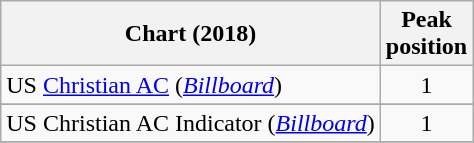<table class="wikitable sortable plainrowheaders" style="text-align:center">
<tr>
<th scope="col">Chart (2018)</th>
<th scope="col">Peak<br> position</th>
</tr>
<tr>
<td align="left">US <a href='#'>Christian AC</a> (<em><a href='#'>Billboard</a></em>)</td>
<td>1</td>
</tr>
<tr>
</tr>
<tr>
</tr>
<tr>
<td align="left">US Christian AC Indicator (<em><a href='#'>Billboard</a></em>)</td>
<td align="center">1</td>
</tr>
<tr>
</tr>
</table>
